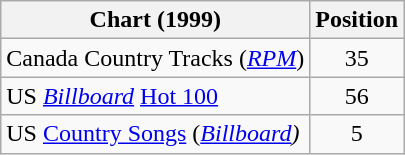<table class="wikitable sortable">
<tr>
<th scope="col">Chart (1999)</th>
<th scope="col">Position</th>
</tr>
<tr>
<td>Canada Country Tracks (<em><a href='#'>RPM</a></em>)</td>
<td style="text-align:center;">35</td>
</tr>
<tr>
<td>US <em><a href='#'>Billboard</a></em> <a href='#'>Hot 100</a></td>
<td style="text-align:center;">56</td>
</tr>
<tr>
<td>US <a href='#'>Country Songs</a> (<em><a href='#'>Billboard</a>)</em></td>
<td style="text-align:center;">5</td>
</tr>
</table>
